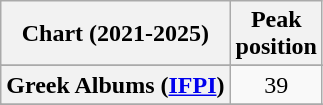<table class="wikitable sortable plainrowheaders">
<tr>
<th>Chart (2021-2025)</th>
<th>Peak<br>position</th>
</tr>
<tr>
</tr>
<tr>
<th scope="row">Greek Albums (<a href='#'>IFPI</a>)</th>
<td align="center">39</td>
</tr>
<tr>
</tr>
<tr>
</tr>
<tr>
</tr>
</table>
